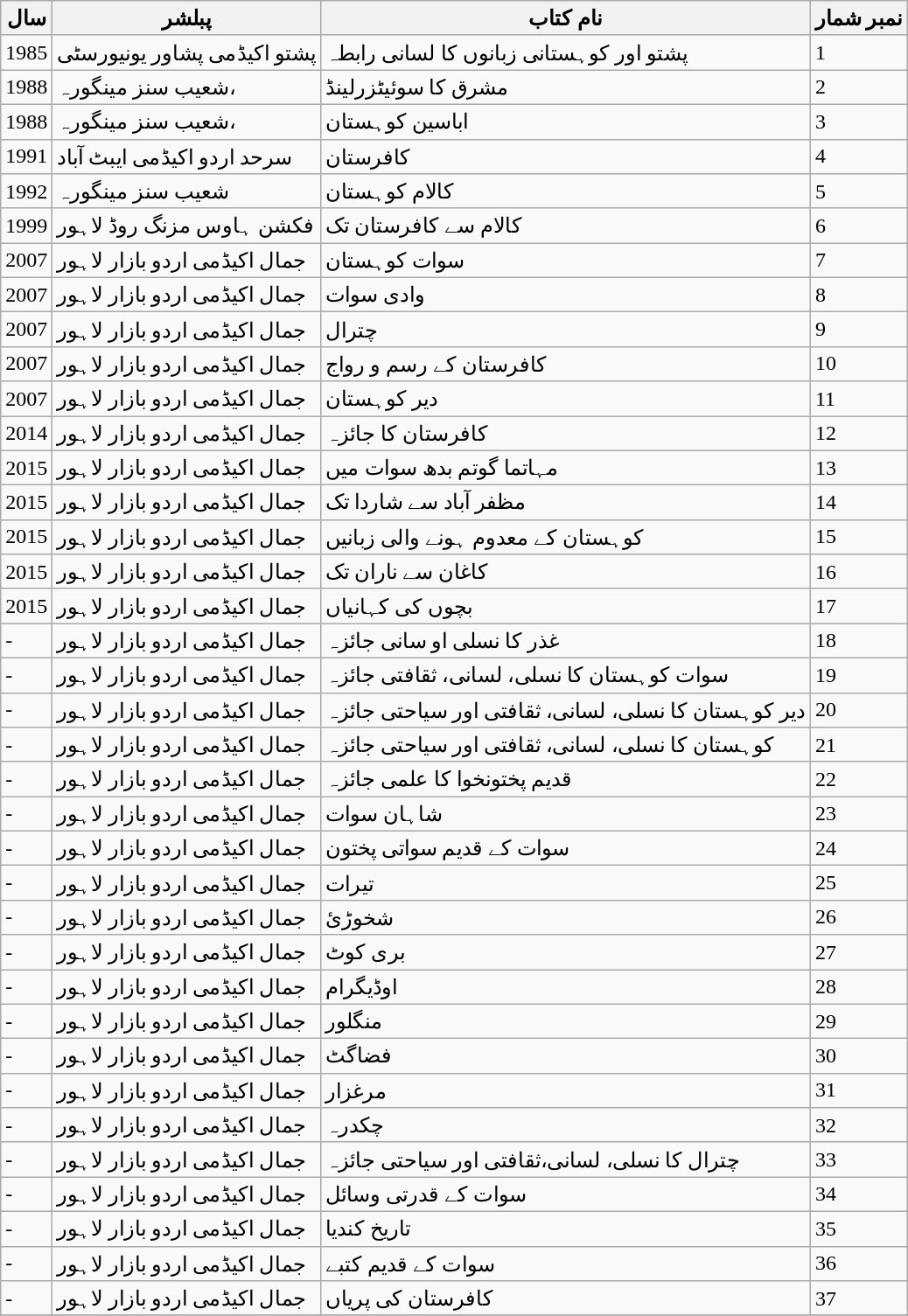<table class="wikitable sortable">
<tr>
<th>سال</th>
<th>پبلشر</th>
<th>نام کتاب</th>
<th>نمبر شمار</th>
</tr>
<tr>
<td>1985</td>
<td>پشتو اکیڈمی پشاور یونیورسٹی</td>
<td>پشتو اور کوہستانی زبانوں کا لسانی رابطہ</td>
<td>1</td>
</tr>
<tr>
<td>1988</td>
<td>شعیب سنز مینگورہ،</td>
<td>مشرق کا سوئیٹزرلینڈ</td>
<td>2</td>
</tr>
<tr>
<td>1988</td>
<td>شعیب سنز مینگورہ،</td>
<td>اباسین کوہستان</td>
<td>3</td>
</tr>
<tr>
<td>1991</td>
<td>سرحد اردو اکیڈمی ایبٹ آباد</td>
<td>کافرستان</td>
<td>4</td>
</tr>
<tr>
<td>1992</td>
<td>شعیب سنز مینگورہ</td>
<td>کالام کوہستان</td>
<td>5</td>
</tr>
<tr>
<td>1999</td>
<td>فکشن ہاوس مزنگ روڈ لاہور</td>
<td>کالام سے کافرستان تک</td>
<td>6</td>
</tr>
<tr>
<td>2007</td>
<td>جمال اکیڈمی اردو بازار لاہور</td>
<td>سوات کوہستان</td>
<td>7</td>
</tr>
<tr>
<td>2007</td>
<td>جمال اکیڈمی اردو بازار لاہور</td>
<td>وادی سوات</td>
<td>8</td>
</tr>
<tr>
<td>2007</td>
<td>جمال اکیڈمی اردو بازار لاہور</td>
<td>چترال</td>
<td>9</td>
</tr>
<tr>
<td>2007</td>
<td>جمال اکیڈمی اردو بازار لاہور</td>
<td>کافرستان کے رسم و رواج</td>
<td>10</td>
</tr>
<tr>
<td>2007</td>
<td>جمال اکیڈمی اردو بازار لاہور</td>
<td>دیر کوہستان</td>
<td>11</td>
</tr>
<tr>
<td>2014</td>
<td>جمال اکیڈمی اردو بازار لاہور</td>
<td>کافرستان کا جائزہ</td>
<td>12</td>
</tr>
<tr>
<td>2015</td>
<td>جمال اکیڈمی اردو بازار لاہور</td>
<td>مہاتما گوتم بدھ سوات میں</td>
<td>13</td>
</tr>
<tr>
<td>2015</td>
<td>جمال اکیڈمی اردو بازار لاہور</td>
<td>مظفر آباد سے شاردا تک</td>
<td>14</td>
</tr>
<tr>
<td>2015</td>
<td>جمال اکیڈمی اردو بازار لاہور</td>
<td>کوہستان کے معدوم ہونے والی زبانیں</td>
<td>15</td>
</tr>
<tr>
<td>2015</td>
<td>جمال اکیڈمی اردو بازار لاہور</td>
<td>کاغان سے ناران تک</td>
<td>16</td>
</tr>
<tr>
<td>2015</td>
<td>جمال اکیڈمی اردو بازار لاہور</td>
<td>بچوں کی کہانیاں</td>
<td>17</td>
</tr>
<tr>
<td>-</td>
<td>جمال اکیڈمی اردو بازار لاہور</td>
<td>غذر کا نسلی او سانی جائزہ</td>
<td>18</td>
</tr>
<tr>
<td>-</td>
<td>جمال اکیڈمی اردو بازار لاہور</td>
<td>سوات کوہستان کا نسلی، لسانی، ثقافتی جائزہ</td>
<td>19</td>
</tr>
<tr>
<td>-</td>
<td>جمال اکیڈمی اردو بازار لاہور</td>
<td>دیر کوہستان کا نسلی، لسانی، ثقافتی اور سیاحتی جائزہ</td>
<td>20</td>
</tr>
<tr>
<td>-</td>
<td>جمال اکیڈمی اردو بازار لاہور</td>
<td>کوہستان کا نسلی، لسانی، ثقافتی اور سیاحتی جائزہ</td>
<td>21</td>
</tr>
<tr>
<td>-</td>
<td>جمال اکیڈمی اردو بازار لاہور</td>
<td>قدیم پختونخوا کا علمی جائزہ</td>
<td>22</td>
</tr>
<tr>
<td>-</td>
<td>جمال اکیڈمی اردو بازار لاہور</td>
<td>شاہان سوات</td>
<td>23</td>
</tr>
<tr>
<td>-</td>
<td>جمال اکیڈمی اردو بازار لاہور</td>
<td>سوات کے قدیم سواتی پختون</td>
<td>24</td>
</tr>
<tr>
<td>-</td>
<td>جمال اکیڈمی اردو بازار لاہور</td>
<td>تیرات</td>
<td>25</td>
</tr>
<tr>
<td>-</td>
<td>جمال اکیڈمی اردو بازار لاہور</td>
<td>شخوڑئ</td>
<td>26</td>
</tr>
<tr>
<td>-</td>
<td>جمال اکیڈمی اردو بازار لاہور</td>
<td>بری کوٹ</td>
<td>27</td>
</tr>
<tr>
<td>-</td>
<td>جمال اکیڈمی اردو بازار لاہور</td>
<td>اوڈیگرام</td>
<td>28</td>
</tr>
<tr>
<td>-</td>
<td>جمال اکیڈمی اردو بازار لاہور</td>
<td>منگلور</td>
<td>29</td>
</tr>
<tr>
<td>-</td>
<td>جمال اکیڈمی اردو بازار لاہور</td>
<td>فضاگٹ</td>
<td>30</td>
</tr>
<tr>
<td>-</td>
<td>جمال اکیڈمی اردو بازار لاہور</td>
<td>مرغزار</td>
<td>31</td>
</tr>
<tr>
<td>-</td>
<td>جمال اکیڈمی اردو بازار لاہور</td>
<td>چکدرہ</td>
<td>32</td>
</tr>
<tr>
<td>-</td>
<td>جمال اکیڈمی اردو بازار لاہور</td>
<td>چترال کا نسلی، لسانی،ثقافتی اور سیاحتی جائزہ</td>
<td>33</td>
</tr>
<tr>
<td>-</td>
<td>جمال اکیڈمی اردو بازار لاہور</td>
<td>سوات کے قدرتی وسائل</td>
<td>34</td>
</tr>
<tr>
<td>-</td>
<td>جمال اکیڈمی اردو بازار لاہور</td>
<td>تاریخ کندیا</td>
<td>35</td>
</tr>
<tr>
<td>-</td>
<td>جمال اکیڈمی اردو بازار لاہور</td>
<td>سوات کے قدیم کتبے</td>
<td>36</td>
</tr>
<tr>
<td>-</td>
<td>جمال اکیڈمی اردو بازار لاہور</td>
<td>کافرستان کی پریاں</td>
<td>37</td>
</tr>
<tr>
</tr>
</table>
